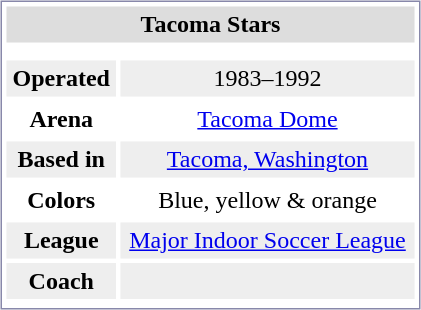<table style="margin:5px; border:1px solid #8888AA;" align=right cellpadding=3 cellspacing=3 width=280>
<tr align="center" bgcolor="#dddddd">
<td colspan=2><strong>Tacoma Stars</strong></td>
</tr>
<tr align="center">
<td colspan=2></td>
</tr>
<tr align="center" bgcolor="#eeeeee">
<td><strong>Operated</strong></td>
<td>1983–1992</td>
</tr>
<tr align="center">
<td><strong>Arena</strong></td>
<td><a href='#'>Tacoma Dome</a></td>
</tr>
<tr align="center" bgcolor="#eeeeee">
<td><strong>Based in</strong></td>
<td><a href='#'>Tacoma, Washington</a></td>
</tr>
<tr align="center">
<td><strong>Colors</strong></td>
<td>Blue, yellow & orange</td>
</tr>
<tr align="center" bgcolor="#eeeeee">
<td><strong>League</strong></td>
<td><a href='#'>Major Indoor Soccer League</a></td>
</tr>
<tr align="center" bgcolor="#eeeeee">
<td><strong>Coach</strong></td>
<td></td>
</tr>
<tr align="center">
</tr>
</table>
